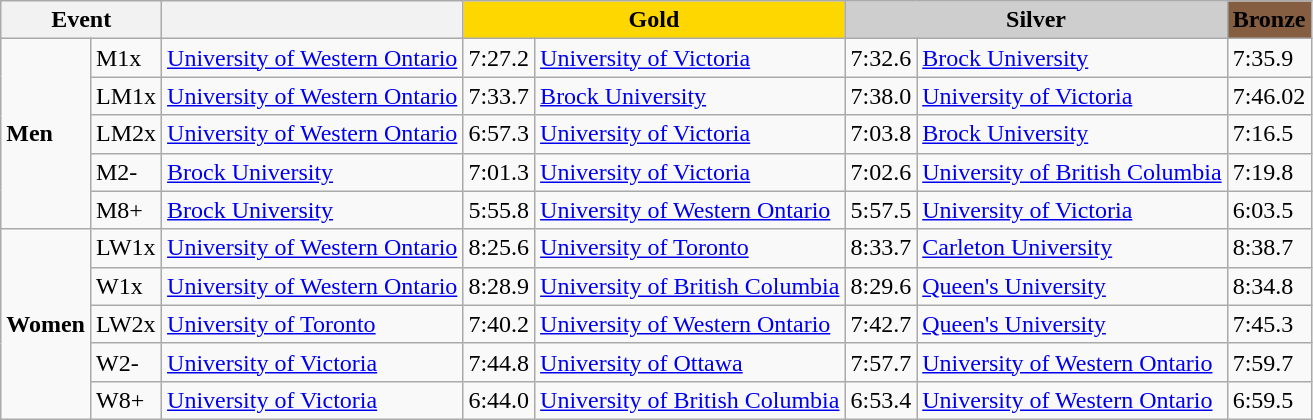<table class="wikitable mw-collapsible mw-collapsed">
<tr>
<th colspan="2">Event</th>
<th></th>
<th colspan="2" style="background:#FFD700;">Gold</th>
<th colspan="2" style="background:#CECECE;">Silver</th>
<th colspan="2" style="background:#855E42;">Bronze</th>
</tr>
<tr>
<td rowspan="5"><strong>Men</strong></td>
<td>M1x</td>
<td><a href='#'>University of Western Ontario</a></td>
<td>7:27.2</td>
<td><a href='#'>University of Victoria</a></td>
<td>7:32.6</td>
<td><a href='#'>Brock University</a></td>
<td>7:35.9</td>
</tr>
<tr>
<td>LM1x</td>
<td><a href='#'>University of Western Ontario</a></td>
<td>7:33.7</td>
<td><a href='#'>Brock University</a></td>
<td>7:38.0</td>
<td><a href='#'>University of Victoria</a></td>
<td>7:46.02</td>
</tr>
<tr>
<td>LM2x</td>
<td><a href='#'>University of Western Ontario</a></td>
<td>6:57.3</td>
<td><a href='#'>University of Victoria</a></td>
<td>7:03.8</td>
<td><a href='#'>Brock University</a></td>
<td>7:16.5</td>
</tr>
<tr>
<td>M2-</td>
<td><a href='#'>Brock University</a></td>
<td>7:01.3</td>
<td><a href='#'>University of Victoria</a></td>
<td>7:02.6</td>
<td><a href='#'>University of British Columbia</a></td>
<td>7:19.8</td>
</tr>
<tr>
<td>M8+</td>
<td><a href='#'>Brock University</a></td>
<td>5:55.8</td>
<td><a href='#'>University of Western Ontario</a></td>
<td>5:57.5</td>
<td><a href='#'>University of Victoria</a></td>
<td>6:03.5</td>
</tr>
<tr>
<td rowspan="5"><strong>Women</strong></td>
<td>LW1x</td>
<td><a href='#'>University of Western Ontario</a></td>
<td>8:25.6</td>
<td><a href='#'>University of Toronto</a></td>
<td>8:33.7</td>
<td><a href='#'>Carleton University</a></td>
<td>8:38.7</td>
</tr>
<tr>
<td>W1x</td>
<td><a href='#'>University of Western Ontario</a></td>
<td>8:28.9</td>
<td><a href='#'>University of British Columbia</a></td>
<td>8:29.6</td>
<td><a href='#'>Queen's University</a></td>
<td>8:34.8</td>
</tr>
<tr>
<td>LW2x</td>
<td><a href='#'>University of Toronto</a></td>
<td>7:40.2</td>
<td><a href='#'>University of Western Ontario</a></td>
<td>7:42.7</td>
<td><a href='#'>Queen's University</a></td>
<td>7:45.3</td>
</tr>
<tr>
<td>W2-</td>
<td><a href='#'>University of Victoria</a></td>
<td>7:44.8</td>
<td><a href='#'>University of Ottawa</a></td>
<td>7:57.7</td>
<td><a href='#'>University of Western Ontario</a></td>
<td>7:59.7</td>
</tr>
<tr>
<td>W8+</td>
<td><a href='#'>University of Victoria</a></td>
<td>6:44.0</td>
<td><a href='#'>University of British Columbia</a></td>
<td>6:53.4</td>
<td><a href='#'>University of Western Ontario</a></td>
<td>6:59.5</td>
</tr>
</table>
